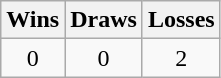<table class="wikitable">
<tr>
<th>Wins</th>
<th>Draws</th>
<th>Losses</th>
</tr>
<tr>
<td align=center>0</td>
<td align=center>0</td>
<td align=center>2</td>
</tr>
</table>
